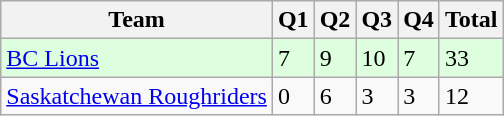<table class="wikitable" border="1">
<tr>
<th>Team</th>
<th>Q1</th>
<th>Q2</th>
<th>Q3</th>
<th>Q4</th>
<th>Total</th>
</tr>
<tr style="background-color:#DDFFDD">
<td><a href='#'>BC Lions</a></td>
<td>7</td>
<td>9</td>
<td>10</td>
<td>7</td>
<td>33</td>
</tr>
<tr>
<td><a href='#'>Saskatchewan Roughriders</a></td>
<td>0</td>
<td>6</td>
<td>3</td>
<td>3</td>
<td>12</td>
</tr>
</table>
